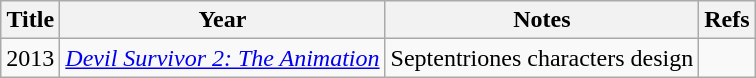<table class="wikitable sortable">
<tr>
<th>Title</th>
<th>Year</th>
<th>Notes</th>
<th>Refs</th>
</tr>
<tr>
<td>2013</td>
<td><em><a href='#'>Devil Survivor 2: The Animation</a></em></td>
<td>Septentriones characters design</td>
<td></td>
</tr>
</table>
